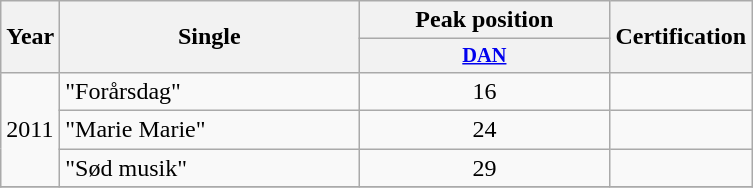<table class="wikitable plainrowheaders" style="text-align:left;" border="1">
<tr>
<th scope="col" rowspan="2">Year</th>
<th scope="col" rowspan="2" style="width:12em;">Single</th>
<th scope="col" colspan="1" style="width:10em;">Peak position</th>
<th scope="col" rowspan="2">Certification</th>
</tr>
<tr>
<th scope="col" style="width:3em;font-size:85%;"><a href='#'>DAN</a><br></th>
</tr>
<tr>
<td rowspan="3">2011</td>
<td>"Forårsdag"</td>
<td style="text-align:center;">16</td>
<td></td>
</tr>
<tr>
<td>"Marie Marie"</td>
<td style="text-align:center;">24</td>
<td></td>
</tr>
<tr>
<td>"Sød musik"</td>
<td style="text-align:center;">29</td>
<td></td>
</tr>
<tr>
</tr>
</table>
